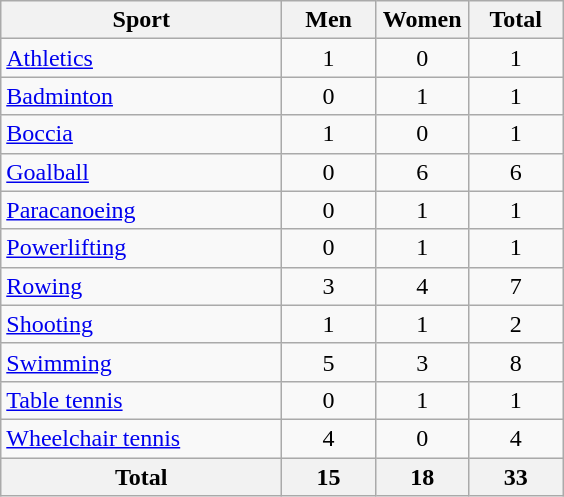<table class="wikitable sortable" style="text-align:center;">
<tr>
<th width=180>Sport</th>
<th width=55>Men</th>
<th width=55>Women</th>
<th width=55>Total</th>
</tr>
<tr>
<td align=left><a href='#'>Athletics</a></td>
<td>1</td>
<td>0</td>
<td>1</td>
</tr>
<tr>
<td align=left><a href='#'>Badminton</a></td>
<td>0</td>
<td>1</td>
<td>1</td>
</tr>
<tr>
<td align=left><a href='#'>Boccia</a></td>
<td>1</td>
<td>0</td>
<td>1</td>
</tr>
<tr>
<td align=left><a href='#'>Goalball</a></td>
<td>0</td>
<td>6</td>
<td>6</td>
</tr>
<tr>
<td align=left><a href='#'>Paracanoeing</a></td>
<td>0</td>
<td>1</td>
<td>1</td>
</tr>
<tr>
<td align=left><a href='#'>Powerlifting</a></td>
<td>0</td>
<td>1</td>
<td>1</td>
</tr>
<tr>
<td align=left><a href='#'>Rowing</a></td>
<td>3</td>
<td>4</td>
<td>7</td>
</tr>
<tr>
<td align=left><a href='#'>Shooting</a></td>
<td>1</td>
<td>1</td>
<td>2</td>
</tr>
<tr>
<td align=left><a href='#'>Swimming</a></td>
<td>5</td>
<td>3</td>
<td>8</td>
</tr>
<tr>
<td align=left><a href='#'>Table tennis</a></td>
<td>0</td>
<td>1</td>
<td>1</td>
</tr>
<tr>
<td align=left><a href='#'>Wheelchair tennis</a></td>
<td>4</td>
<td>0</td>
<td>4</td>
</tr>
<tr>
<th>Total</th>
<th>15</th>
<th>18</th>
<th>33</th>
</tr>
</table>
